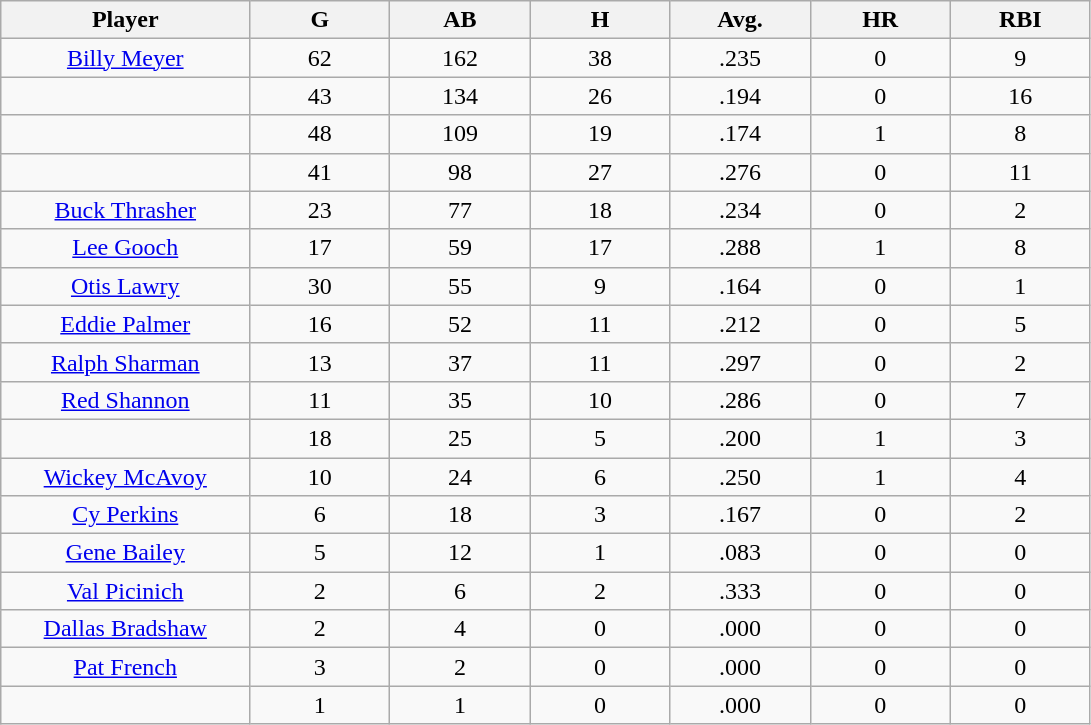<table class="wikitable sortable">
<tr>
<th bgcolor="#DDDDFF" width="16%">Player</th>
<th bgcolor="#DDDDFF" width="9%">G</th>
<th bgcolor="#DDDDFF" width="9%">AB</th>
<th bgcolor="#DDDDFF" width="9%">H</th>
<th bgcolor="#DDDDFF" width="9%">Avg.</th>
<th bgcolor="#DDDDFF" width="9%">HR</th>
<th bgcolor="#DDDDFF" width="9%">RBI</th>
</tr>
<tr align="center">
<td><a href='#'>Billy Meyer</a></td>
<td>62</td>
<td>162</td>
<td>38</td>
<td>.235</td>
<td>0</td>
<td>9</td>
</tr>
<tr align=center>
<td></td>
<td>43</td>
<td>134</td>
<td>26</td>
<td>.194</td>
<td>0</td>
<td>16</td>
</tr>
<tr align="center">
<td></td>
<td>48</td>
<td>109</td>
<td>19</td>
<td>.174</td>
<td>1</td>
<td>8</td>
</tr>
<tr align="center">
<td></td>
<td>41</td>
<td>98</td>
<td>27</td>
<td>.276</td>
<td>0</td>
<td>11</td>
</tr>
<tr align="center">
<td><a href='#'>Buck Thrasher</a></td>
<td>23</td>
<td>77</td>
<td>18</td>
<td>.234</td>
<td>0</td>
<td>2</td>
</tr>
<tr align=center>
<td><a href='#'>Lee Gooch</a></td>
<td>17</td>
<td>59</td>
<td>17</td>
<td>.288</td>
<td>1</td>
<td>8</td>
</tr>
<tr align=center>
<td><a href='#'>Otis Lawry</a></td>
<td>30</td>
<td>55</td>
<td>9</td>
<td>.164</td>
<td>0</td>
<td>1</td>
</tr>
<tr align=center>
<td><a href='#'>Eddie Palmer</a></td>
<td>16</td>
<td>52</td>
<td>11</td>
<td>.212</td>
<td>0</td>
<td>5</td>
</tr>
<tr align=center>
<td><a href='#'>Ralph Sharman</a></td>
<td>13</td>
<td>37</td>
<td>11</td>
<td>.297</td>
<td>0</td>
<td>2</td>
</tr>
<tr align=center>
<td><a href='#'>Red Shannon</a></td>
<td>11</td>
<td>35</td>
<td>10</td>
<td>.286</td>
<td>0</td>
<td>7</td>
</tr>
<tr align=center>
<td></td>
<td>18</td>
<td>25</td>
<td>5</td>
<td>.200</td>
<td>1</td>
<td>3</td>
</tr>
<tr align="center">
<td><a href='#'>Wickey McAvoy</a></td>
<td>10</td>
<td>24</td>
<td>6</td>
<td>.250</td>
<td>1</td>
<td>4</td>
</tr>
<tr align=center>
<td><a href='#'>Cy Perkins</a></td>
<td>6</td>
<td>18</td>
<td>3</td>
<td>.167</td>
<td>0</td>
<td>2</td>
</tr>
<tr align=center>
<td><a href='#'>Gene Bailey</a></td>
<td>5</td>
<td>12</td>
<td>1</td>
<td>.083</td>
<td>0</td>
<td>0</td>
</tr>
<tr align=center>
<td><a href='#'>Val Picinich</a></td>
<td>2</td>
<td>6</td>
<td>2</td>
<td>.333</td>
<td>0</td>
<td>0</td>
</tr>
<tr align=center>
<td><a href='#'>Dallas Bradshaw</a></td>
<td>2</td>
<td>4</td>
<td>0</td>
<td>.000</td>
<td>0</td>
<td>0</td>
</tr>
<tr align=center>
<td><a href='#'>Pat French</a></td>
<td>3</td>
<td>2</td>
<td>0</td>
<td>.000</td>
<td>0</td>
<td>0</td>
</tr>
<tr align=center>
<td></td>
<td>1</td>
<td>1</td>
<td>0</td>
<td>.000</td>
<td>0</td>
<td>0</td>
</tr>
</table>
